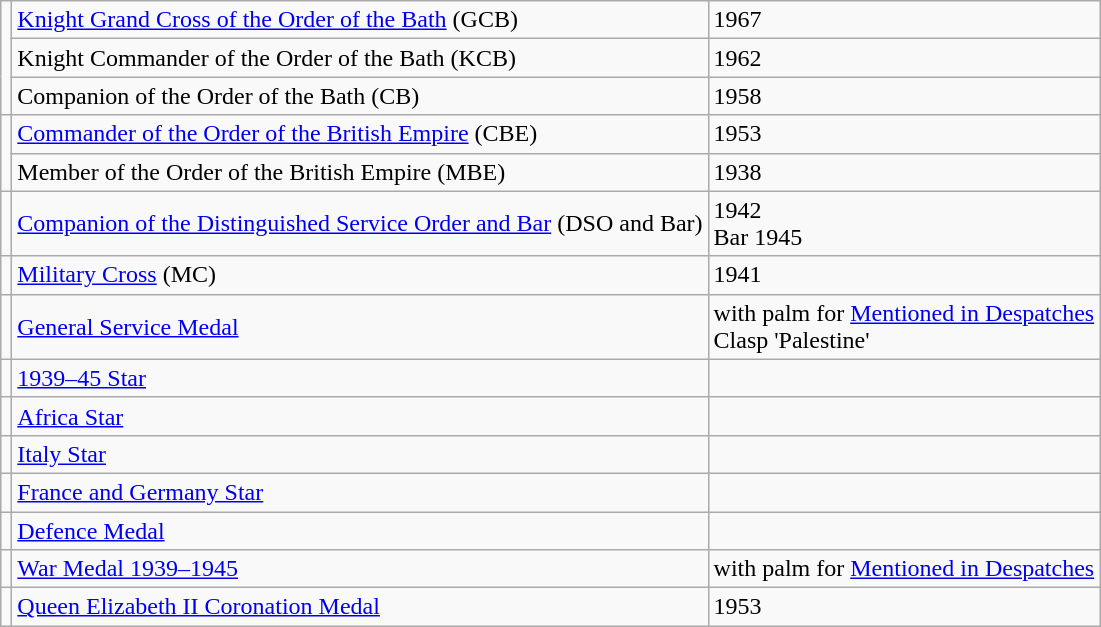<table class="wikitable">
<tr>
<td rowspan=3></td>
<td><a href='#'>Knight Grand Cross of the Order of the Bath</a> (GCB)</td>
<td>1967</td>
</tr>
<tr>
<td>Knight Commander of the Order of the Bath (KCB)</td>
<td>1962</td>
</tr>
<tr>
<td>Companion of the Order of the Bath (CB)</td>
<td>1958</td>
</tr>
<tr>
<td rowspan=2></td>
<td><a href='#'>Commander of the Order of the British Empire</a> (CBE)</td>
<td>1953</td>
</tr>
<tr>
<td>Member of the Order of the British Empire (MBE)</td>
<td>1938</td>
</tr>
<tr>
<td></td>
<td><a href='#'>Companion of the Distinguished Service Order and Bar</a> (DSO and Bar)</td>
<td>1942<br>Bar 1945</td>
</tr>
<tr>
<td></td>
<td><a href='#'>Military Cross</a> (MC)</td>
<td>1941</td>
</tr>
<tr>
<td></td>
<td><a href='#'>General Service Medal</a></td>
<td>with palm for <a href='#'>Mentioned in Despatches</a><br>Clasp 'Palestine'</td>
</tr>
<tr>
<td></td>
<td><a href='#'>1939–45 Star</a></td>
<td></td>
</tr>
<tr>
<td></td>
<td><a href='#'>Africa Star</a></td>
<td></td>
</tr>
<tr>
<td></td>
<td><a href='#'>Italy Star</a></td>
<td></td>
</tr>
<tr>
<td></td>
<td><a href='#'>France and Germany Star</a></td>
<td></td>
</tr>
<tr>
<td></td>
<td><a href='#'>Defence Medal</a></td>
<td></td>
</tr>
<tr>
<td></td>
<td><a href='#'>War Medal 1939–1945</a></td>
<td>with palm for <a href='#'>Mentioned in Despatches</a></td>
</tr>
<tr>
<td></td>
<td><a href='#'>Queen Elizabeth II Coronation Medal</a></td>
<td>1953</td>
</tr>
</table>
